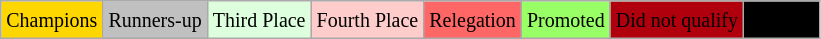<table class="wikitable">
<tr>
<td bgcolor=gold><small>Champions</small></td>
<td bgcolor=silver><small>Runners-up</small></td>
<td bgcolor="#DDFFDD"><small>Third Place</small></td>
<td bgcolor="#FFCCCC"><small>Fourth Place</small></td>
<td bgcolor="#FF6666"><small>Relegation</small></td>
<td bgcolor="#99FF66"><small>Promoted</small></td>
<td bgcolor="#Bronze"><small>Did not qualify</small></td>
<td bgcolor="#000000"><small><span>not held</span></small></td>
</tr>
</table>
